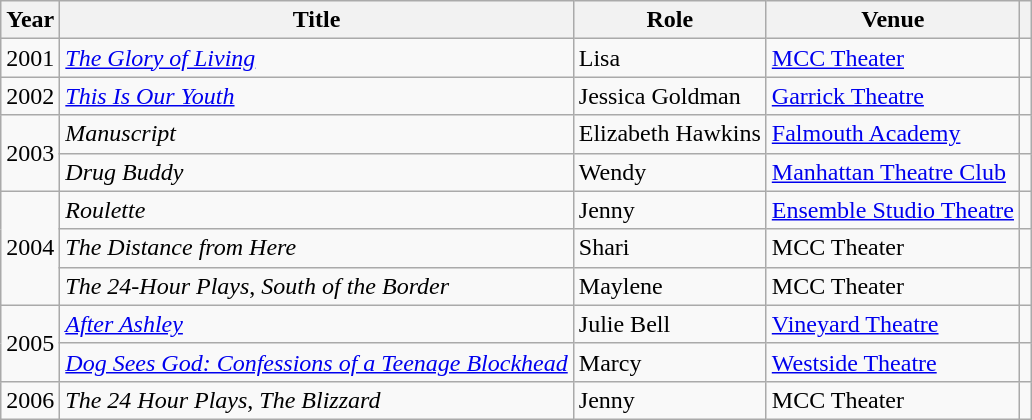<table class="wikitable sortable">
<tr>
<th>Year</th>
<th>Title</th>
<th>Role</th>
<th>Venue</th>
<th class="unsortable"></th>
</tr>
<tr>
<td>2001</td>
<td data-sort-value="Glory of Living, The"><em><a href='#'>The Glory of Living</a></em></td>
<td>Lisa</td>
<td><a href='#'>MCC Theater</a></td>
<td></td>
</tr>
<tr>
<td>2002</td>
<td><em><a href='#'>This Is Our Youth</a></em></td>
<td>Jessica Goldman</td>
<td><a href='#'>Garrick Theatre</a></td>
<td></td>
</tr>
<tr>
<td rowspan="2">2003</td>
<td><em>Manuscript</em></td>
<td>Elizabeth Hawkins</td>
<td><a href='#'>Falmouth Academy</a></td>
<td></td>
</tr>
<tr>
<td><em>Drug Buddy</em></td>
<td>Wendy</td>
<td><a href='#'>Manhattan Theatre Club</a></td>
<td></td>
</tr>
<tr>
<td rowspan="3">2004</td>
<td><em>Roulette</em></td>
<td>Jenny</td>
<td><a href='#'>Ensemble Studio Theatre</a></td>
<td></td>
</tr>
<tr>
<td data-sort-value="Distance from Here, The"><em>The Distance from Here</em></td>
<td>Shari</td>
<td>MCC Theater</td>
<td></td>
</tr>
<tr>
<td data-sort-value="24 Hour Plays, The"><em>The 24-Hour Plays</em>, <em>South of the Border</em></td>
<td>Maylene</td>
<td>MCC Theater</td>
<td></td>
</tr>
<tr>
<td rowspan="2">2005</td>
<td><em><a href='#'>After Ashley</a></em></td>
<td>Julie Bell</td>
<td><a href='#'>Vineyard Theatre</a></td>
<td></td>
</tr>
<tr>
<td><em><a href='#'>Dog Sees God: Confessions of a Teenage Blockhead</a></em></td>
<td>Marcy</td>
<td><a href='#'>Westside Theatre</a></td>
<td></td>
</tr>
<tr>
<td>2006</td>
<td data-sort-value="24 Hour Plays, The"><em>The 24 Hour Plays</em>, <em>The Blizzard</em></td>
<td>Jenny</td>
<td>MCC Theater</td>
<td></td>
</tr>
</table>
